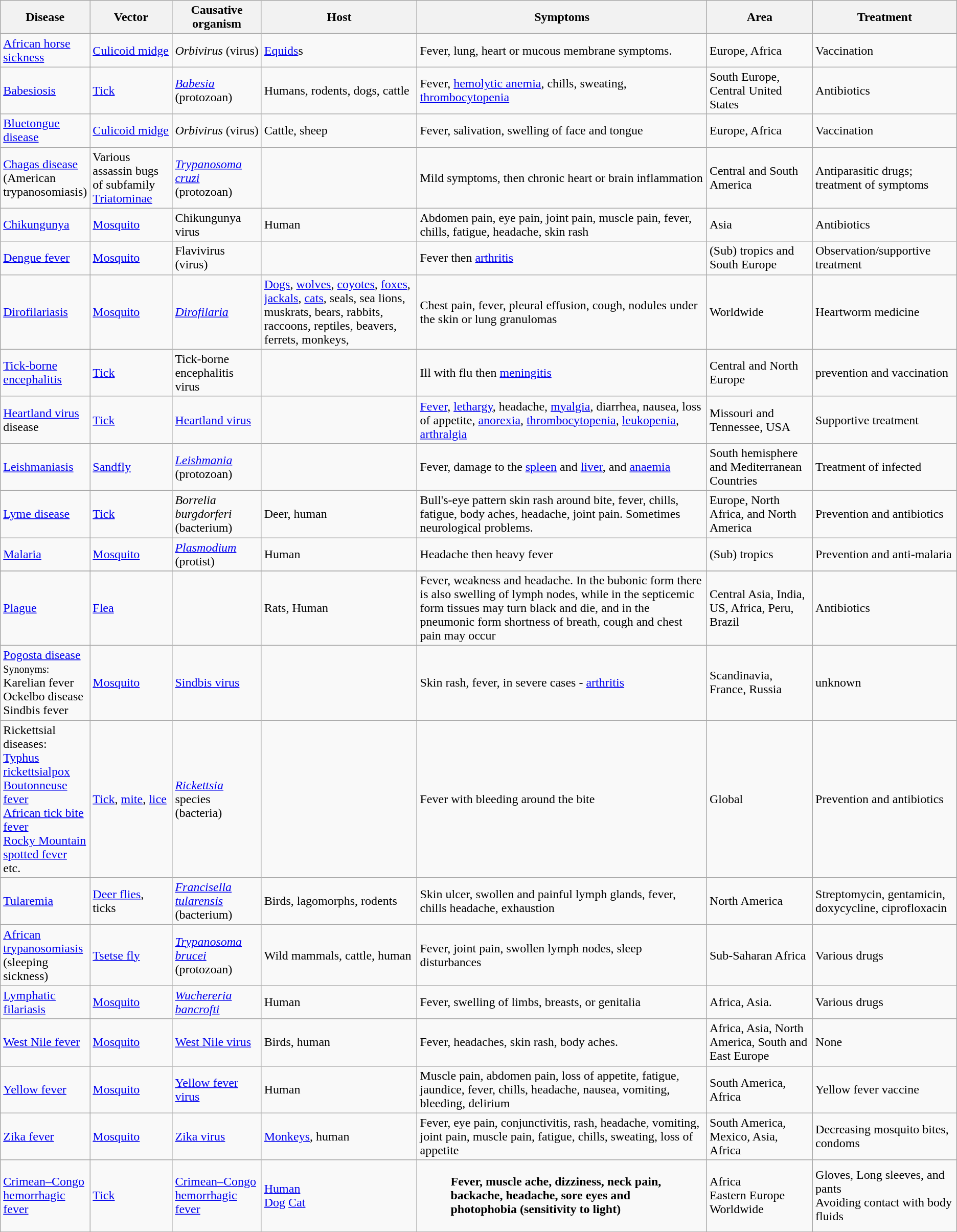<table class="wikitable">
<tr>
<th width="100">Disease</th>
<th width="100">Vector</th>
<th>Causative organism</th>
<th>Host</th>
<th>Symptoms</th>
<th>Area</th>
<th>Treatment</th>
</tr>
<tr>
<td><a href='#'>African horse sickness</a></td>
<td><a href='#'>Culicoid midge</a></td>
<td><em>Orbivirus</em> (virus)</td>
<td><a href='#'>Equids</a>s</td>
<td>Fever, lung, heart or mucous membrane symptoms.</td>
<td>Europe, Africa</td>
<td>Vaccination</td>
</tr>
<tr>
<td><a href='#'>Babesiosis</a></td>
<td><a href='#'>Tick</a></td>
<td><em><a href='#'>Babesia</a></em> (protozoan)</td>
<td>Humans, rodents, dogs, cattle</td>
<td>Fever, <a href='#'>hemolytic anemia</a>, chills, sweating, <a href='#'>thrombocytopenia</a></td>
<td>South Europe, Central United States</td>
<td>Antibiotics</td>
</tr>
<tr>
<td><a href='#'>Bluetongue disease</a></td>
<td><a href='#'>Culicoid midge</a></td>
<td><em>Orbivirus</em> (virus)</td>
<td>Cattle, sheep</td>
<td>Fever, salivation, swelling of face and tongue</td>
<td>Europe, Africa</td>
<td>Vaccination</td>
</tr>
<tr>
<td><a href='#'>Chagas disease</a> (American trypanosomiasis)</td>
<td>Various assassin bugs of subfamily <a href='#'>Triatominae</a></td>
<td><em><a href='#'>Trypanosoma cruzi</a></em> (protozoan)</td>
<td></td>
<td>Mild symptoms, then chronic heart or brain inflammation</td>
<td>Central and South America</td>
<td>Antiparasitic drugs; treatment of symptoms</td>
</tr>
<tr>
<td><a href='#'>Chikungunya</a></td>
<td><a href='#'>Mosquito</a></td>
<td>Chikungunya virus</td>
<td>Human</td>
<td>Abdomen pain, eye pain, joint pain, muscle pain, fever, chills, fatigue, headache, skin rash</td>
<td>Asia</td>
<td>Antibiotics</td>
</tr>
<tr>
<td><a href='#'>Dengue fever</a></td>
<td><a href='#'>Mosquito</a></td>
<td>Flavivirus (virus)</td>
<td></td>
<td>Fever then <a href='#'>arthritis</a></td>
<td>(Sub) tropics and South Europe</td>
<td>Observation/supportive treatment</td>
</tr>
<tr>
<td><a href='#'>Dirofilariasis</a></td>
<td><a href='#'>Mosquito</a></td>
<td><em><a href='#'>Dirofilaria</a></em></td>
<td><a href='#'>Dogs</a>, <a href='#'>wolves</a>, <a href='#'>coyotes</a>, <a href='#'>foxes</a>, <a href='#'>jackals</a>, <a href='#'>cats</a>, seals, sea lions, muskrats, bears, rabbits, raccoons, reptiles, beavers, ferrets, monkeys,</td>
<td>Chest pain, fever, pleural effusion, cough, nodules under the skin or lung granulomas</td>
<td>Worldwide</td>
<td>Heartworm medicine</td>
</tr>
<tr>
<td><a href='#'>Tick-borne encephalitis</a></td>
<td><a href='#'>Tick</a></td>
<td>Tick-borne encephalitis virus</td>
<td></td>
<td>Ill with flu then <a href='#'>meningitis</a></td>
<td>Central and North Europe</td>
<td>prevention and vaccination</td>
</tr>
<tr>
<td><a href='#'>Heartland virus</a> disease</td>
<td><a href='#'>Tick</a></td>
<td><a href='#'>Heartland virus</a></td>
<td></td>
<td><a href='#'>Fever</a>, <a href='#'>lethargy</a>, headache, <a href='#'>myalgia</a>, diarrhea, nausea, loss of appetite, <a href='#'>anorexia</a>, <a href='#'>thrombocytopenia</a>, <a href='#'>leukopenia</a>, <a href='#'>arthralgia</a></td>
<td>Missouri and Tennessee, USA</td>
<td>Supportive treatment</td>
</tr>
<tr>
<td><a href='#'>Leishmaniasis</a></td>
<td><a href='#'>Sandfly</a></td>
<td><em><a href='#'>Leishmania</a></em> (protozoan)</td>
<td></td>
<td>Fever, damage to the <a href='#'>spleen</a> and <a href='#'>liver</a>, and <a href='#'>anaemia</a></td>
<td>South hemisphere and Mediterranean Countries</td>
<td>Treatment of infected</td>
</tr>
<tr>
<td><a href='#'>Lyme disease</a></td>
<td><a href='#'>Tick</a></td>
<td><em>Borrelia burgdorferi</em> (bacterium)</td>
<td>Deer, human</td>
<td>Bull's-eye pattern skin rash around bite, fever, chills, fatigue, body aches, headache, joint pain.  Sometimes neurological problems.</td>
<td>Europe, North Africa, and North America</td>
<td>Prevention and antibiotics</td>
</tr>
<tr>
<td><a href='#'>Malaria</a></td>
<td><a href='#'>Mosquito</a></td>
<td><em><a href='#'>Plasmodium</a></em> (protist)</td>
<td>Human</td>
<td>Headache then heavy fever</td>
<td>(Sub) tropics</td>
<td>Prevention and anti-malaria</td>
</tr>
<tr>
</tr>
<tr>
<td><a href='#'>Plague</a></td>
<td><a href='#'>Flea</a></td>
<td></td>
<td>Rats, Human</td>
<td>Fever, weakness and headache. In the bubonic form there is also swelling of lymph nodes, while in the septicemic form tissues may turn black and die, and in the pneumonic form shortness of breath, cough and chest pain may occur</td>
<td>Central  Asia, India, US, Africa, Peru, Brazil</td>
<td>Antibiotics</td>
</tr>
<tr>
<td><a href='#'>Pogosta disease</a><br><small>Synonyms:</small><br>Karelian fever<br>Ockelbo disease<br>Sindbis fever</td>
<td><a href='#'>Mosquito</a></td>
<td><a href='#'>Sindbis virus</a></td>
<td></td>
<td>Skin rash, fever, in severe cases - <a href='#'>arthritis</a></td>
<td>Scandinavia, France, Russia</td>
<td>unknown</td>
</tr>
<tr>
<td>Rickettsial diseases:<br><a href='#'>Typhus</a><br><a href='#'>rickettsialpox</a><br><a href='#'>Boutonneuse fever</a><br><a href='#'>African tick bite fever</a><br><a href='#'>Rocky Mountain spotted fever</a> etc.</td>
<td><a href='#'>Tick</a>, <a href='#'>mite</a>, <a href='#'>lice</a></td>
<td><em><a href='#'>Rickettsia</a></em> species (bacteria)</td>
<td></td>
<td>Fever with bleeding around the bite</td>
<td>Global</td>
<td>Prevention and antibiotics</td>
</tr>
<tr>
<td><a href='#'>Tularemia</a></td>
<td><a href='#'>Deer flies</a>, ticks</td>
<td><em><a href='#'>Francisella tularensis</a></em> (bacterium)</td>
<td>Birds, lagomorphs, rodents</td>
<td>Skin ulcer, swollen and painful lymph glands, fever, chills headache, exhaustion</td>
<td>North America</td>
<td>Streptomycin, gentamicin, doxycycline, ciprofloxacin</td>
</tr>
<tr>
<td><a href='#'>African trypanosomiasis</a> (sleeping sickness)</td>
<td><a href='#'>Tsetse fly</a></td>
<td><em><a href='#'>Trypanosoma brucei</a></em> (protozoan)</td>
<td>Wild mammals, cattle, human</td>
<td>Fever, joint pain, swollen lymph nodes, sleep disturbances</td>
<td>Sub-Saharan Africa</td>
<td>Various drugs</td>
</tr>
<tr>
<td><a href='#'>Lymphatic filariasis</a></td>
<td><a href='#'>Mosquito</a></td>
<td><em><a href='#'>Wuchereria bancrofti</a></em></td>
<td>Human</td>
<td>Fever, swelling of limbs, breasts, or genitalia</td>
<td>Africa, Asia.</td>
<td>Various drugs</td>
</tr>
<tr>
<td><a href='#'>West Nile fever</a></td>
<td><a href='#'>Mosquito</a></td>
<td><a href='#'>West Nile virus</a></td>
<td>Birds, human</td>
<td>Fever, headaches, skin rash, body aches.</td>
<td>Africa, Asia, North America, South and East Europe</td>
<td>None</td>
</tr>
<tr>
<td><a href='#'>Yellow fever</a></td>
<td><a href='#'>Mosquito</a></td>
<td><a href='#'>Yellow fever virus</a></td>
<td>Human</td>
<td>Muscle pain, abdomen pain, loss of appetite, fatigue, jaundice, fever, chills, headache, nausea, vomiting, bleeding, delirium</td>
<td>South America, Africa</td>
<td>Yellow fever vaccine</td>
</tr>
<tr>
<td><a href='#'>Zika fever</a></td>
<td><a href='#'>Mosquito</a></td>
<td><a href='#'>Zika virus</a></td>
<td><a href='#'>Monkeys</a>, human</td>
<td>Fever, eye pain, conjunctivitis, rash, headache, vomiting, joint pain, muscle pain, fatigue, chills, sweating, loss of appetite</td>
<td>South America, Mexico, Asia, Africa</td>
<td>Decreasing mosquito bites, condoms</td>
</tr>
<tr>
<td><a href='#'>Crimean–Congo hemorrhagic fever</a></td>
<td><a href='#'>Tick</a></td>
<td><a href='#'>Crimean–Congo hemorrhagic fever</a></td>
<td><a href='#'>Human</a><br><a href='#'>Dog</a>
<a href='#'>Cat</a></td>
<td><blockquote><strong>Fever, muscle ache, dizziness, neck pain, backache, headache, sore eyes and photophobia (sensitivity to light)</strong></blockquote></td>
<td>Africa<br>Eastern Europe
Worldwide</td>
<td>Gloves, Long sleeves, and pants<br>Avoiding contact with body fluids</td>
</tr>
</table>
